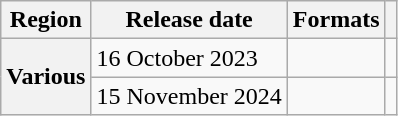<table class="wikitable plainrowheaders">
<tr>
<th scope="col">Region</th>
<th scope="col">Release date</th>
<th scope="col">Formats</th>
<th scope="col"></th>
</tr>
<tr>
<th rowspan="2" scope="row">Various</th>
<td>16 October 2023</td>
<td></td>
<td style="text-align:center;"></td>
</tr>
<tr>
<td>15 November 2024</td>
<td></td>
<td style="text-align:center;"></td>
</tr>
</table>
